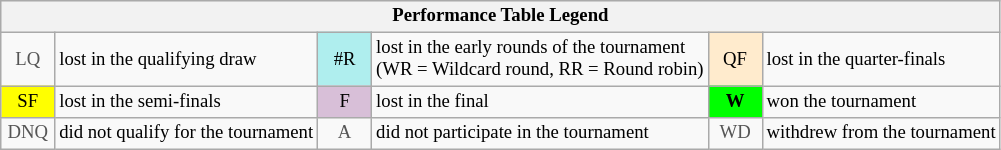<table class="wikitable" style="font-size:78%;">
<tr bgcolor="#efefef">
<th colspan="6">Performance Table Legend</th>
</tr>
<tr>
<td align="center" style="color:#555555;" width="30">LQ</td>
<td>lost in the qualifying draw</td>
<td align="center" style="background:#afeeee;">#R</td>
<td>lost in the early rounds of the tournament<br>(WR = Wildcard round, RR = Round robin)</td>
<td align="center" style="background:#ffebcd;">QF</td>
<td>lost in the quarter-finals</td>
</tr>
<tr>
<td align="center" style="background:yellow;">SF</td>
<td>lost in the semi-finals</td>
<td align="center" style="background:#D8BFD8;">F</td>
<td>lost in the final</td>
<td align="center" style="background:#00ff00;"><strong>W</strong></td>
<td>won the tournament</td>
</tr>
<tr>
<td align="center" style="color:#555555;" width="30">DNQ</td>
<td>did not qualify for the tournament</td>
<td align="center" style="color:#555555;" width="30">A</td>
<td>did not participate in the tournament</td>
<td align="center" style="color:#555555;" width="30">WD</td>
<td>withdrew from the tournament</td>
</tr>
</table>
